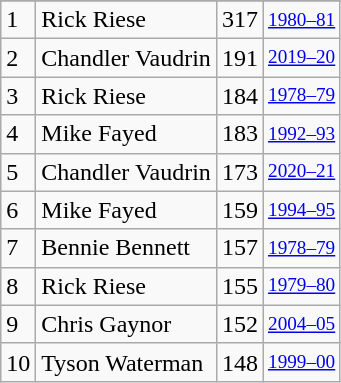<table class="wikitable">
<tr>
</tr>
<tr>
<td>1</td>
<td>Rick Riese</td>
<td>317</td>
<td style="font-size:80%;"><a href='#'>1980–81</a></td>
</tr>
<tr>
<td>2</td>
<td>Chandler Vaudrin</td>
<td>191</td>
<td style="font-size:80%;"><a href='#'>2019–20</a></td>
</tr>
<tr>
<td>3</td>
<td>Rick Riese</td>
<td>184</td>
<td style="font-size:80%;"><a href='#'>1978–79</a></td>
</tr>
<tr>
<td>4</td>
<td>Mike Fayed</td>
<td>183</td>
<td style="font-size:80%;"><a href='#'>1992–93</a></td>
</tr>
<tr>
<td>5</td>
<td>Chandler Vaudrin</td>
<td>173</td>
<td style="font-size:80%;"><a href='#'>2020–21</a></td>
</tr>
<tr>
<td>6</td>
<td>Mike Fayed</td>
<td>159</td>
<td style="font-size:80%;"><a href='#'>1994–95</a></td>
</tr>
<tr>
<td>7</td>
<td>Bennie Bennett</td>
<td>157</td>
<td style="font-size:80%;"><a href='#'>1978–79</a></td>
</tr>
<tr>
<td>8</td>
<td>Rick Riese</td>
<td>155</td>
<td style="font-size:80%;"><a href='#'>1979–80</a></td>
</tr>
<tr>
<td>9</td>
<td>Chris Gaynor</td>
<td>152</td>
<td style="font-size:80%;"><a href='#'>2004–05</a></td>
</tr>
<tr>
<td>10</td>
<td>Tyson Waterman</td>
<td>148</td>
<td style="font-size:80%;"><a href='#'>1999–00</a></td>
</tr>
</table>
